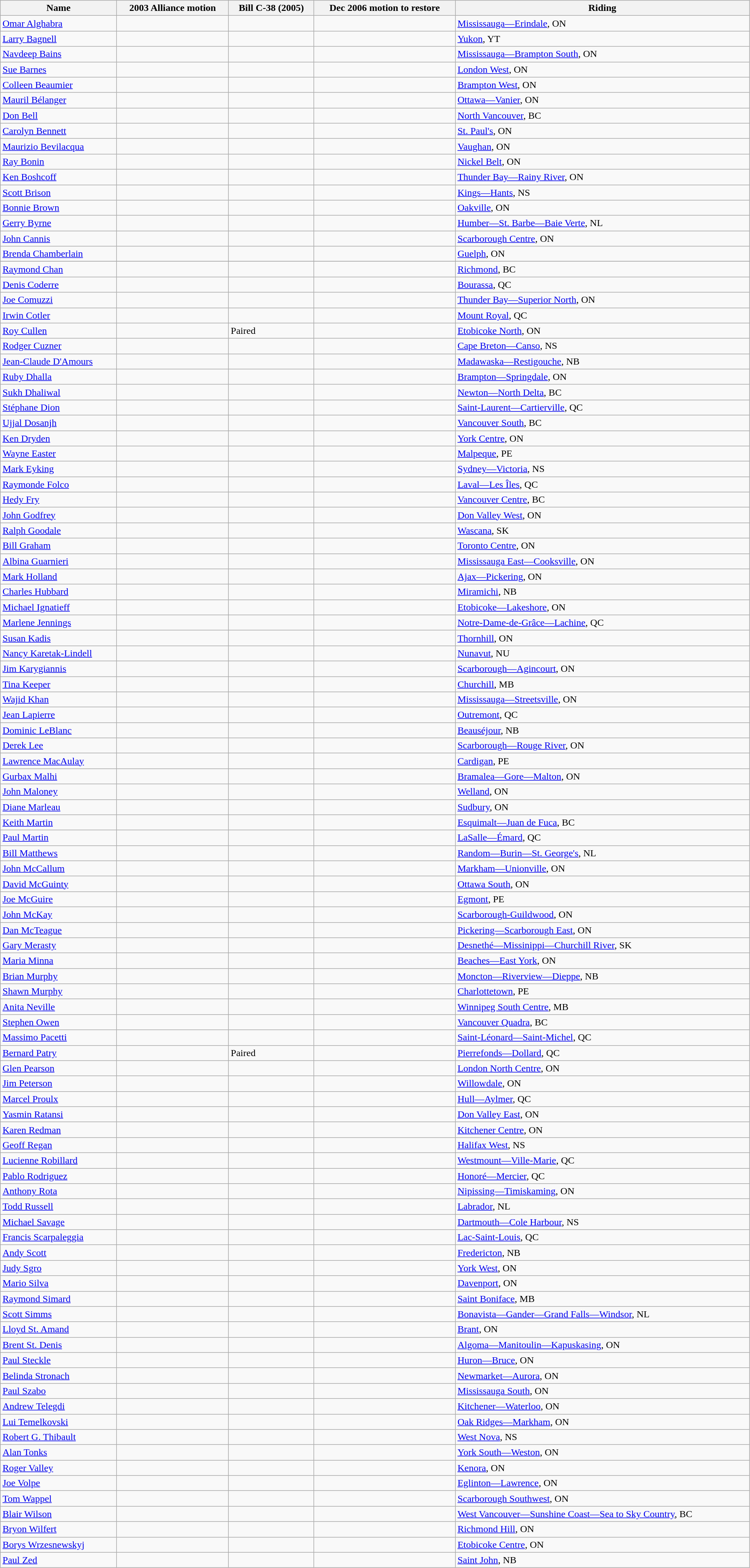<table class="wikitable" width="98%">
<tr>
<th>Name</th>
<th>2003 Alliance motion</th>
<th>Bill C-38 (2005)</th>
<th>Dec 2006 motion to restore</th>
<th>Riding</th>
</tr>
<tr>
<td><a href='#'>Omar Alghabra</a></td>
<td></td>
<td></td>
<td></td>
<td><a href='#'>Mississauga—Erindale</a>, ON</td>
</tr>
<tr>
<td><a href='#'>Larry Bagnell</a></td>
<td></td>
<td></td>
<td></td>
<td><a href='#'>Yukon</a>, YT</td>
</tr>
<tr>
<td><a href='#'>Navdeep Bains</a></td>
<td></td>
<td></td>
<td></td>
<td><a href='#'>Mississauga—Brampton South</a>, ON</td>
</tr>
<tr>
<td><a href='#'>Sue Barnes</a></td>
<td></td>
<td></td>
<td></td>
<td><a href='#'>London West</a>, ON</td>
</tr>
<tr>
<td><a href='#'>Colleen Beaumier</a></td>
<td></td>
<td></td>
<td></td>
<td><a href='#'>Brampton West</a>, ON</td>
</tr>
<tr>
<td><a href='#'>Mauril Bélanger</a></td>
<td></td>
<td></td>
<td></td>
<td><a href='#'>Ottawa—Vanier</a>, ON</td>
</tr>
<tr>
<td><a href='#'>Don Bell</a></td>
<td></td>
<td></td>
<td></td>
<td><a href='#'>North Vancouver</a>, BC</td>
</tr>
<tr>
<td><a href='#'>Carolyn Bennett</a></td>
<td></td>
<td></td>
<td></td>
<td><a href='#'>St. Paul's</a>, ON</td>
</tr>
<tr>
<td><a href='#'>Maurizio Bevilacqua</a></td>
<td></td>
<td></td>
<td></td>
<td><a href='#'>Vaughan</a>, ON</td>
</tr>
<tr>
<td><a href='#'>Ray Bonin</a></td>
<td></td>
<td></td>
<td></td>
<td><a href='#'>Nickel Belt</a>, ON</td>
</tr>
<tr>
<td><a href='#'>Ken Boshcoff</a></td>
<td></td>
<td></td>
<td></td>
<td><a href='#'>Thunder Bay—Rainy River</a>, ON</td>
</tr>
<tr>
<td><a href='#'>Scott Brison</a></td>
<td></td>
<td></td>
<td></td>
<td><a href='#'>Kings—Hants</a>, NS</td>
</tr>
<tr>
<td><a href='#'>Bonnie Brown</a></td>
<td></td>
<td></td>
<td></td>
<td><a href='#'>Oakville</a>, ON</td>
</tr>
<tr>
<td><a href='#'>Gerry Byrne</a></td>
<td></td>
<td></td>
<td></td>
<td><a href='#'>Humber—St. Barbe—Baie Verte</a>, NL</td>
</tr>
<tr>
<td><a href='#'>John Cannis</a></td>
<td></td>
<td></td>
<td></td>
<td><a href='#'>Scarborough Centre</a>, ON</td>
</tr>
<tr>
<td><a href='#'>Brenda Chamberlain</a></td>
<td></td>
<td></td>
<td></td>
<td><a href='#'>Guelph</a>, ON</td>
</tr>
<tr>
</tr>
<tr>
<td><a href='#'>Raymond Chan</a></td>
<td></td>
<td></td>
<td></td>
<td><a href='#'>Richmond</a>, BC</td>
</tr>
<tr>
<td><a href='#'>Denis Coderre</a></td>
<td></td>
<td></td>
<td></td>
<td><a href='#'>Bourassa</a>, QC</td>
</tr>
<tr>
<td><a href='#'>Joe Comuzzi</a></td>
<td></td>
<td></td>
<td></td>
<td><a href='#'>Thunder Bay—Superior North</a>, ON</td>
</tr>
<tr>
<td><a href='#'>Irwin Cotler</a></td>
<td></td>
<td></td>
<td></td>
<td><a href='#'>Mount Royal</a>, QC</td>
</tr>
<tr>
<td><a href='#'>Roy Cullen</a></td>
<td></td>
<td>Paired</td>
<td></td>
<td><a href='#'>Etobicoke North</a>, ON</td>
</tr>
<tr>
<td><a href='#'>Rodger Cuzner</a></td>
<td></td>
<td></td>
<td></td>
<td><a href='#'>Cape Breton—Canso</a>, NS</td>
</tr>
<tr>
<td><a href='#'>Jean-Claude D'Amours</a></td>
<td></td>
<td></td>
<td></td>
<td><a href='#'>Madawaska—Restigouche</a>, NB</td>
</tr>
<tr>
<td><a href='#'>Ruby Dhalla</a></td>
<td></td>
<td></td>
<td></td>
<td><a href='#'>Brampton—Springdale</a>, ON</td>
</tr>
<tr>
<td><a href='#'>Sukh Dhaliwal</a></td>
<td></td>
<td></td>
<td></td>
<td><a href='#'>Newton—North Delta</a>, BC</td>
</tr>
<tr>
<td><a href='#'>Stéphane Dion</a></td>
<td></td>
<td></td>
<td></td>
<td><a href='#'>Saint-Laurent—Cartierville</a>, QC</td>
</tr>
<tr>
<td><a href='#'>Ujjal Dosanjh</a></td>
<td></td>
<td></td>
<td></td>
<td><a href='#'>Vancouver South</a>, BC</td>
</tr>
<tr>
<td><a href='#'>Ken Dryden</a></td>
<td></td>
<td></td>
<td></td>
<td><a href='#'>York Centre</a>, ON</td>
</tr>
<tr>
<td><a href='#'>Wayne Easter</a></td>
<td></td>
<td></td>
<td></td>
<td><a href='#'>Malpeque</a>, PE</td>
</tr>
<tr>
<td><a href='#'>Mark Eyking</a></td>
<td></td>
<td></td>
<td></td>
<td><a href='#'>Sydney—Victoria</a>, NS</td>
</tr>
<tr>
<td><a href='#'>Raymonde Folco</a></td>
<td></td>
<td></td>
<td></td>
<td><a href='#'>Laval—Les Îles</a>, QC</td>
</tr>
<tr>
<td><a href='#'>Hedy Fry</a></td>
<td></td>
<td></td>
<td></td>
<td><a href='#'>Vancouver Centre</a>, BC</td>
</tr>
<tr>
<td><a href='#'>John Godfrey</a></td>
<td></td>
<td></td>
<td></td>
<td><a href='#'>Don Valley West</a>, ON</td>
</tr>
<tr>
<td><a href='#'>Ralph Goodale</a></td>
<td></td>
<td></td>
<td></td>
<td><a href='#'>Wascana</a>, SK</td>
</tr>
<tr>
<td><a href='#'>Bill Graham</a></td>
<td></td>
<td></td>
<td></td>
<td><a href='#'>Toronto Centre</a>, ON</td>
</tr>
<tr>
<td><a href='#'>Albina Guarnieri</a></td>
<td></td>
<td></td>
<td></td>
<td><a href='#'>Mississauga East—Cooksville</a>, ON</td>
</tr>
<tr>
<td><a href='#'>Mark Holland</a></td>
<td></td>
<td></td>
<td></td>
<td><a href='#'>Ajax—Pickering</a>, ON</td>
</tr>
<tr>
<td><a href='#'>Charles Hubbard</a></td>
<td></td>
<td></td>
<td></td>
<td><a href='#'>Miramichi</a>, NB</td>
</tr>
<tr>
<td><a href='#'>Michael Ignatieff</a></td>
<td></td>
<td></td>
<td></td>
<td><a href='#'>Etobicoke—Lakeshore</a>, ON</td>
</tr>
<tr>
<td><a href='#'>Marlene Jennings</a></td>
<td></td>
<td></td>
<td></td>
<td><a href='#'>Notre-Dame-de-Grâce—Lachine</a>, QC</td>
</tr>
<tr>
<td><a href='#'>Susan Kadis</a></td>
<td></td>
<td></td>
<td></td>
<td><a href='#'>Thornhill</a>, ON</td>
</tr>
<tr>
<td><a href='#'>Nancy Karetak-Lindell</a></td>
<td></td>
<td></td>
<td></td>
<td><a href='#'>Nunavut</a>, NU</td>
</tr>
<tr>
<td><a href='#'>Jim Karygiannis</a></td>
<td></td>
<td></td>
<td></td>
<td><a href='#'>Scarborough—Agincourt</a>, ON</td>
</tr>
<tr>
<td><a href='#'>Tina Keeper</a></td>
<td></td>
<td></td>
<td></td>
<td><a href='#'>Churchill</a>, MB</td>
</tr>
<tr>
<td><a href='#'>Wajid Khan</a></td>
<td></td>
<td></td>
<td></td>
<td><a href='#'>Mississauga—Streetsville</a>, ON</td>
</tr>
<tr>
<td><a href='#'>Jean Lapierre</a></td>
<td></td>
<td></td>
<td></td>
<td><a href='#'>Outremont</a>, QC</td>
</tr>
<tr>
<td><a href='#'>Dominic LeBlanc</a></td>
<td></td>
<td></td>
<td></td>
<td><a href='#'>Beauséjour</a>, NB</td>
</tr>
<tr>
<td><a href='#'>Derek Lee</a></td>
<td></td>
<td></td>
<td></td>
<td><a href='#'>Scarborough—Rouge River</a>, ON</td>
</tr>
<tr>
<td><a href='#'>Lawrence MacAulay</a></td>
<td></td>
<td></td>
<td></td>
<td><a href='#'>Cardigan</a>, PE</td>
</tr>
<tr>
<td><a href='#'>Gurbax Malhi</a></td>
<td></td>
<td></td>
<td></td>
<td><a href='#'>Bramalea—Gore—Malton</a>, ON</td>
</tr>
<tr>
<td><a href='#'>John Maloney</a></td>
<td></td>
<td></td>
<td></td>
<td><a href='#'>Welland</a>, ON</td>
</tr>
<tr>
<td><a href='#'>Diane Marleau</a></td>
<td></td>
<td></td>
<td></td>
<td><a href='#'>Sudbury</a>, ON</td>
</tr>
<tr>
<td><a href='#'>Keith Martin</a></td>
<td></td>
<td></td>
<td></td>
<td><a href='#'>Esquimalt—Juan de Fuca</a>, BC</td>
</tr>
<tr>
<td><a href='#'>Paul Martin</a></td>
<td></td>
<td></td>
<td></td>
<td><a href='#'>LaSalle—Émard</a>, QC</td>
</tr>
<tr>
<td><a href='#'>Bill Matthews</a></td>
<td></td>
<td></td>
<td></td>
<td><a href='#'>Random—Burin—St. George's</a>, NL</td>
</tr>
<tr>
<td><a href='#'>John McCallum</a></td>
<td></td>
<td></td>
<td></td>
<td><a href='#'>Markham—Unionville</a>, ON</td>
</tr>
<tr>
<td><a href='#'>David McGuinty</a></td>
<td></td>
<td></td>
<td></td>
<td><a href='#'>Ottawa South</a>, ON</td>
</tr>
<tr>
<td><a href='#'>Joe McGuire</a></td>
<td></td>
<td></td>
<td></td>
<td><a href='#'>Egmont</a>, PE</td>
</tr>
<tr>
<td><a href='#'>John McKay</a></td>
<td></td>
<td></td>
<td></td>
<td><a href='#'>Scarborough-Guildwood</a>, ON</td>
</tr>
<tr>
<td><a href='#'>Dan McTeague</a></td>
<td></td>
<td></td>
<td></td>
<td><a href='#'>Pickering—Scarborough East</a>, ON</td>
</tr>
<tr>
<td><a href='#'>Gary Merasty</a></td>
<td></td>
<td></td>
<td></td>
<td><a href='#'>Desnethé—Missinippi—Churchill River</a>, SK</td>
</tr>
<tr>
<td><a href='#'>Maria Minna</a></td>
<td></td>
<td></td>
<td></td>
<td><a href='#'>Beaches—East York</a>, ON</td>
</tr>
<tr>
<td><a href='#'>Brian Murphy</a></td>
<td></td>
<td></td>
<td></td>
<td><a href='#'>Moncton—Riverview—Dieppe</a>, NB</td>
</tr>
<tr>
<td><a href='#'>Shawn Murphy</a></td>
<td></td>
<td></td>
<td></td>
<td><a href='#'>Charlottetown</a>, PE</td>
</tr>
<tr>
<td><a href='#'>Anita Neville</a></td>
<td></td>
<td></td>
<td></td>
<td><a href='#'>Winnipeg South Centre</a>, MB</td>
</tr>
<tr>
<td><a href='#'>Stephen Owen</a></td>
<td></td>
<td></td>
<td></td>
<td><a href='#'>Vancouver Quadra</a>, BC</td>
</tr>
<tr>
<td><a href='#'>Massimo Pacetti</a></td>
<td></td>
<td></td>
<td></td>
<td><a href='#'>Saint-Léonard—Saint-Michel</a>, QC</td>
</tr>
<tr>
<td><a href='#'>Bernard Patry</a></td>
<td></td>
<td>Paired</td>
<td></td>
<td><a href='#'>Pierrefonds—Dollard</a>, QC</td>
</tr>
<tr>
<td><a href='#'>Glen Pearson</a></td>
<td></td>
<td></td>
<td></td>
<td><a href='#'>London North Centre</a>, ON</td>
</tr>
<tr>
<td><a href='#'>Jim Peterson</a></td>
<td></td>
<td></td>
<td></td>
<td><a href='#'>Willowdale</a>, ON</td>
</tr>
<tr>
<td><a href='#'>Marcel Proulx</a></td>
<td></td>
<td></td>
<td></td>
<td><a href='#'>Hull—Aylmer</a>, QC</td>
</tr>
<tr>
<td><a href='#'>Yasmin Ratansi</a></td>
<td></td>
<td></td>
<td></td>
<td><a href='#'>Don Valley East</a>, ON</td>
</tr>
<tr>
<td><a href='#'>Karen Redman</a></td>
<td></td>
<td></td>
<td></td>
<td><a href='#'>Kitchener Centre</a>, ON</td>
</tr>
<tr>
<td><a href='#'>Geoff Regan</a></td>
<td></td>
<td></td>
<td></td>
<td><a href='#'>Halifax West</a>, NS</td>
</tr>
<tr>
<td><a href='#'>Lucienne Robillard</a></td>
<td></td>
<td></td>
<td></td>
<td><a href='#'>Westmount—Ville-Marie</a>, QC</td>
</tr>
<tr>
<td><a href='#'>Pablo Rodriguez</a></td>
<td></td>
<td></td>
<td></td>
<td><a href='#'>Honoré—Mercier</a>, QC</td>
</tr>
<tr>
<td><a href='#'>Anthony Rota</a></td>
<td></td>
<td></td>
<td></td>
<td><a href='#'>Nipissing—Timiskaming</a>, ON</td>
</tr>
<tr>
<td><a href='#'>Todd Russell</a></td>
<td></td>
<td></td>
<td></td>
<td><a href='#'>Labrador</a>, NL</td>
</tr>
<tr>
<td><a href='#'>Michael Savage</a></td>
<td></td>
<td></td>
<td></td>
<td><a href='#'>Dartmouth—Cole Harbour</a>, NS</td>
</tr>
<tr>
<td><a href='#'>Francis Scarpaleggia</a></td>
<td></td>
<td></td>
<td></td>
<td><a href='#'>Lac-Saint-Louis</a>, QC</td>
</tr>
<tr>
<td><a href='#'>Andy Scott</a></td>
<td></td>
<td></td>
<td></td>
<td><a href='#'>Fredericton</a>, NB</td>
</tr>
<tr>
<td><a href='#'>Judy Sgro</a></td>
<td></td>
<td></td>
<td></td>
<td><a href='#'>York West</a>, ON</td>
</tr>
<tr>
<td><a href='#'>Mario Silva</a></td>
<td></td>
<td></td>
<td></td>
<td><a href='#'>Davenport</a>, ON</td>
</tr>
<tr>
<td><a href='#'>Raymond Simard</a></td>
<td></td>
<td></td>
<td></td>
<td><a href='#'>Saint Boniface</a>, MB</td>
</tr>
<tr>
<td><a href='#'>Scott Simms</a></td>
<td></td>
<td></td>
<td></td>
<td><a href='#'>Bonavista—Gander—Grand Falls—Windsor</a>, NL</td>
</tr>
<tr>
<td><a href='#'>Lloyd St. Amand</a></td>
<td></td>
<td></td>
<td></td>
<td><a href='#'>Brant</a>, ON</td>
</tr>
<tr>
<td><a href='#'>Brent St. Denis</a></td>
<td></td>
<td></td>
<td></td>
<td><a href='#'>Algoma—Manitoulin—Kapuskasing</a>, ON</td>
</tr>
<tr>
<td><a href='#'>Paul Steckle</a></td>
<td></td>
<td></td>
<td></td>
<td><a href='#'>Huron—Bruce</a>, ON</td>
</tr>
<tr>
<td><a href='#'>Belinda Stronach</a></td>
<td></td>
<td></td>
<td></td>
<td><a href='#'>Newmarket—Aurora</a>, ON</td>
</tr>
<tr>
<td><a href='#'>Paul Szabo</a></td>
<td></td>
<td></td>
<td></td>
<td><a href='#'>Mississauga South</a>, ON</td>
</tr>
<tr>
<td><a href='#'>Andrew Telegdi</a></td>
<td></td>
<td></td>
<td></td>
<td><a href='#'>Kitchener—Waterloo</a>, ON</td>
</tr>
<tr>
<td><a href='#'>Lui Temelkovski</a></td>
<td></td>
<td></td>
<td></td>
<td><a href='#'>Oak Ridges—Markham</a>, ON</td>
</tr>
<tr>
<td><a href='#'>Robert G. Thibault</a></td>
<td></td>
<td></td>
<td></td>
<td><a href='#'>West Nova</a>, NS</td>
</tr>
<tr>
<td><a href='#'>Alan Tonks</a></td>
<td></td>
<td></td>
<td></td>
<td><a href='#'>York South—Weston</a>, ON</td>
</tr>
<tr>
<td><a href='#'>Roger Valley</a></td>
<td></td>
<td></td>
<td></td>
<td><a href='#'>Kenora</a>, ON</td>
</tr>
<tr>
<td><a href='#'>Joe Volpe</a></td>
<td></td>
<td></td>
<td></td>
<td><a href='#'>Eglinton—Lawrence</a>, ON</td>
</tr>
<tr>
<td><a href='#'>Tom Wappel</a></td>
<td></td>
<td></td>
<td></td>
<td><a href='#'>Scarborough Southwest</a>, ON</td>
</tr>
<tr>
<td><a href='#'>Blair Wilson</a></td>
<td></td>
<td></td>
<td></td>
<td><a href='#'>West Vancouver—Sunshine Coast—Sea to Sky Country</a>, BC</td>
</tr>
<tr>
<td><a href='#'>Bryon Wilfert</a></td>
<td></td>
<td></td>
<td></td>
<td><a href='#'>Richmond Hill</a>, ON</td>
</tr>
<tr>
<td><a href='#'>Borys Wrzesnewskyj</a></td>
<td></td>
<td></td>
<td></td>
<td><a href='#'>Etobicoke Centre</a>, ON</td>
</tr>
<tr>
<td><a href='#'>Paul Zed</a></td>
<td></td>
<td></td>
<td></td>
<td><a href='#'>Saint John</a>, NB</td>
</tr>
</table>
